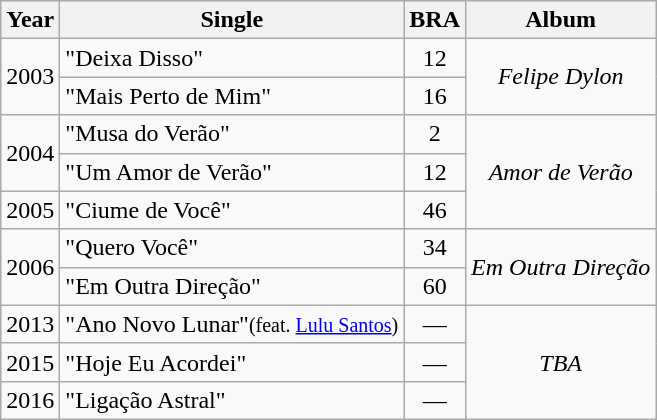<table class="wikitable">
<tr>
<th>Year</th>
<th>Single</th>
<th>BRA</th>
<th>Album</th>
</tr>
<tr>
<td align="center" rowspan="2">2003</td>
<td align="left">"Deixa Disso"</td>
<td align="center" rowspan="1">12</td>
<td align="center" rowspan="2"><em>Felipe Dylon</em></td>
</tr>
<tr>
<td align="left">"Mais Perto de Mim"</td>
<td align="center" rowspan="1">16</td>
</tr>
<tr>
<td align="center" rowspan="2">2004</td>
<td align="left">"Musa do Verão"</td>
<td align="center" rowspan="1">2</td>
<td align="center" rowspan="3"><em>Amor de Verão</em></td>
</tr>
<tr>
<td align="left">"Um Amor de Verão"</td>
<td align="center" rowspan="1">12</td>
</tr>
<tr>
<td align="center" rowspan="1">2005</td>
<td align="left">"Ciume de Você"</td>
<td align="center" rowspan="1">46</td>
</tr>
<tr>
<td align="center" rowspan="2">2006</td>
<td align="left">"Quero Você"</td>
<td align="center" rowspan="1">34</td>
<td align="center" rowspan="2"><em>Em Outra Direção</em></td>
</tr>
<tr>
<td align="left">"Em Outra Direção"</td>
<td align="center" rowspan="1">60</td>
</tr>
<tr>
<td align="center" rowspan="1">2013</td>
<td align="left">"Ano Novo Lunar"<small>(feat. <a href='#'>Lulu Santos</a>)</small></td>
<td align="center" rowspan="1">—</td>
<td align="center" rowspan="3"><em>TBA</em></td>
</tr>
<tr>
<td align="center" rowspan="1">2015</td>
<td align="left">"Hoje Eu Acordei"</td>
<td align="center" rowspan="1">—</td>
</tr>
<tr>
<td align="center" rowspan="1">2016</td>
<td align="left">"Ligação Astral"</td>
<td align="center" rowspan="1">—</td>
</tr>
</table>
